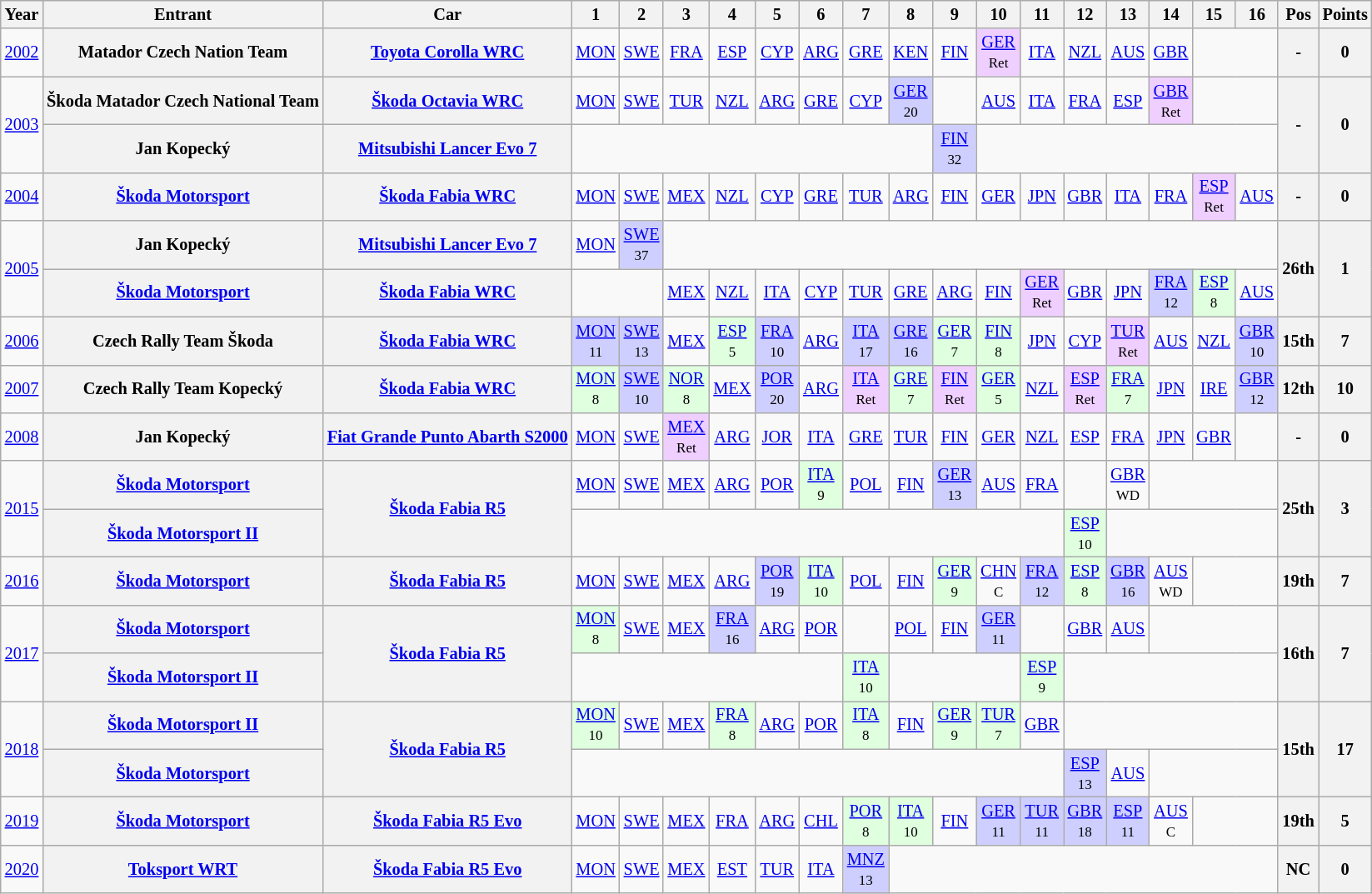<table class="wikitable" border="1" style="text-align:center; font-size:85%;">
<tr>
<th>Year</th>
<th>Entrant</th>
<th>Car</th>
<th>1</th>
<th>2</th>
<th>3</th>
<th>4</th>
<th>5</th>
<th>6</th>
<th>7</th>
<th>8</th>
<th>9</th>
<th>10</th>
<th>11</th>
<th>12</th>
<th>13</th>
<th>14</th>
<th>15</th>
<th>16</th>
<th>Pos</th>
<th>Points</th>
</tr>
<tr>
<td><a href='#'>2002</a></td>
<th nowrap>Matador Czech Nation Team</th>
<th nowrap><a href='#'>Toyota Corolla WRC</a></th>
<td><a href='#'>MON</a></td>
<td><a href='#'>SWE</a></td>
<td><a href='#'>FRA</a></td>
<td><a href='#'>ESP</a></td>
<td><a href='#'>CYP</a></td>
<td><a href='#'>ARG</a></td>
<td><a href='#'>GRE</a></td>
<td><a href='#'>KEN</a></td>
<td><a href='#'>FIN</a></td>
<td style="background:#EFCFFF;"><a href='#'>GER</a><br><small>Ret</small></td>
<td><a href='#'>ITA</a></td>
<td><a href='#'>NZL</a></td>
<td><a href='#'>AUS</a></td>
<td><a href='#'>GBR</a></td>
<td colspan=2></td>
<th>-</th>
<th>0</th>
</tr>
<tr>
<td rowspan="2"><a href='#'>2003</a></td>
<th nowrap>Škoda Matador Czech National Team</th>
<th nowrap><a href='#'>Škoda Octavia WRC</a></th>
<td><a href='#'>MON</a></td>
<td><a href='#'>SWE</a></td>
<td><a href='#'>TUR</a></td>
<td><a href='#'>NZL</a></td>
<td><a href='#'>ARG</a></td>
<td><a href='#'>GRE</a></td>
<td><a href='#'>CYP</a></td>
<td style="background:#CFCFFF;"><a href='#'>GER</a><br><small>20</small></td>
<td></td>
<td><a href='#'>AUS</a></td>
<td><a href='#'>ITA</a></td>
<td><a href='#'>FRA</a></td>
<td><a href='#'>ESP</a></td>
<td style="background:#EFCFFF;"><a href='#'>GBR</a><br><small>Ret</small></td>
<td colspan=2></td>
<th rowspan="2">-</th>
<th rowspan="2">0</th>
</tr>
<tr>
<th nowrap>Jan Kopecký</th>
<th nowrap><a href='#'>Mitsubishi Lancer Evo 7</a></th>
<td colspan=8></td>
<td style="background:#CFCFFF;"><a href='#'>FIN</a><br><small>32</small></td>
<td colspan=7></td>
</tr>
<tr>
<td><a href='#'>2004</a></td>
<th nowrap><a href='#'>Škoda Motorsport</a></th>
<th nowrap><a href='#'>Škoda Fabia WRC</a></th>
<td><a href='#'>MON</a></td>
<td><a href='#'>SWE</a></td>
<td><a href='#'>MEX</a></td>
<td><a href='#'>NZL</a></td>
<td><a href='#'>CYP</a></td>
<td><a href='#'>GRE</a></td>
<td><a href='#'>TUR</a></td>
<td><a href='#'>ARG</a></td>
<td><a href='#'>FIN</a></td>
<td><a href='#'>GER</a></td>
<td><a href='#'>JPN</a></td>
<td><a href='#'>GBR</a></td>
<td><a href='#'>ITA</a></td>
<td><a href='#'>FRA</a></td>
<td style="background:#EFCFFF;"><a href='#'>ESP</a><br><small>Ret</small></td>
<td><a href='#'>AUS</a></td>
<th>-</th>
<th>0</th>
</tr>
<tr>
<td rowspan="2"><a href='#'>2005</a></td>
<th nowrap>Jan Kopecký</th>
<th nowrap><a href='#'>Mitsubishi Lancer Evo 7</a></th>
<td><a href='#'>MON</a></td>
<td style="background:#CFCFFF;"><a href='#'>SWE</a><br><small>37</small></td>
<td colspan=14></td>
<th rowspan="2">26th</th>
<th rowspan="2">1</th>
</tr>
<tr>
<th nowrap><a href='#'>Škoda Motorsport</a></th>
<th nowrap><a href='#'>Škoda Fabia WRC</a></th>
<td colspan=2></td>
<td><a href='#'>MEX</a></td>
<td><a href='#'>NZL</a></td>
<td><a href='#'>ITA</a></td>
<td><a href='#'>CYP</a></td>
<td><a href='#'>TUR</a></td>
<td><a href='#'>GRE</a></td>
<td><a href='#'>ARG</a></td>
<td><a href='#'>FIN</a></td>
<td style="background:#EFCFFF;"><a href='#'>GER</a><br><small>Ret</small></td>
<td><a href='#'>GBR</a></td>
<td><a href='#'>JPN</a></td>
<td style="background:#CFCFFF;"><a href='#'>FRA</a><br><small>12</small></td>
<td style="background:#DFFFDF;"><a href='#'>ESP</a><br><small>8</small></td>
<td><a href='#'>AUS</a></td>
</tr>
<tr>
<td><a href='#'>2006</a></td>
<th nowrap>Czech Rally Team Škoda</th>
<th nowrap><a href='#'>Škoda Fabia WRC</a></th>
<td style="background:#CFCFFF;"><a href='#'>MON</a><br><small>11</small></td>
<td style="background:#CFCFFF;"><a href='#'>SWE</a><br><small>13</small></td>
<td><a href='#'>MEX</a></td>
<td style="background:#DFFFDF;"><a href='#'>ESP</a><br><small>5</small></td>
<td style="background:#CFCFFF;"><a href='#'>FRA</a><br><small>10</small></td>
<td><a href='#'>ARG</a></td>
<td style="background:#CFCFFF;"><a href='#'>ITA</a><br><small>17</small></td>
<td style="background:#CFCFFF;"><a href='#'>GRE</a><br><small>16</small></td>
<td style="background:#DFFFDF;"><a href='#'>GER</a><br><small>7</small></td>
<td style="background:#DFFFDF;"><a href='#'>FIN</a><br><small>8</small></td>
<td><a href='#'>JPN</a></td>
<td><a href='#'>CYP</a></td>
<td style="background:#EFCFFF;"><a href='#'>TUR</a><br><small>Ret</small></td>
<td><a href='#'>AUS</a></td>
<td><a href='#'>NZL</a></td>
<td style="background:#CFCFFF;"><a href='#'>GBR</a><br><small>10</small></td>
<th>15th</th>
<th>7</th>
</tr>
<tr>
<td><a href='#'>2007</a></td>
<th nowrap>Czech Rally Team Kopecký</th>
<th nowrap><a href='#'>Škoda Fabia WRC</a></th>
<td style="background:#DFFFDF;"><a href='#'>MON</a><br><small>8</small></td>
<td style="background:#CFCFFF;"><a href='#'>SWE</a><br><small>10</small></td>
<td style="background:#DFFFDF;"><a href='#'>NOR</a><br><small>8</small></td>
<td><a href='#'>MEX</a></td>
<td style="background:#CFCFFF;"><a href='#'>POR</a><br><small>20</small></td>
<td><a href='#'>ARG</a></td>
<td style="background:#EFCFFF;"><a href='#'>ITA</a><br><small>Ret</small></td>
<td style="background:#DFFFDF;"><a href='#'>GRE</a><br><small>7</small></td>
<td style="background:#EFCFFF;"><a href='#'>FIN</a><br><small>Ret</small></td>
<td style="background:#DFFFDF;"><a href='#'>GER</a><br><small>5</small></td>
<td><a href='#'>NZL</a></td>
<td style="background:#EFCFFF;"><a href='#'>ESP</a><br><small>Ret</small></td>
<td style="background:#DFFFDF;"><a href='#'>FRA</a><br><small>7</small></td>
<td><a href='#'>JPN</a></td>
<td><a href='#'>IRE</a></td>
<td style="background:#CFCFFF;"><a href='#'>GBR</a><br><small>12</small></td>
<th>12th</th>
<th>10</th>
</tr>
<tr>
<td><a href='#'>2008</a></td>
<th nowrap>Jan Kopecký</th>
<th nowrap><a href='#'>Fiat Grande Punto Abarth S2000</a></th>
<td><a href='#'>MON</a></td>
<td><a href='#'>SWE</a></td>
<td style="background:#EFCFFF;"><a href='#'>MEX</a><br><small>Ret</small></td>
<td><a href='#'>ARG</a></td>
<td><a href='#'>JOR</a></td>
<td><a href='#'>ITA</a></td>
<td><a href='#'>GRE</a></td>
<td><a href='#'>TUR</a></td>
<td><a href='#'>FIN</a></td>
<td><a href='#'>GER</a></td>
<td><a href='#'>NZL</a></td>
<td><a href='#'>ESP</a></td>
<td><a href='#'>FRA</a></td>
<td><a href='#'>JPN</a></td>
<td><a href='#'>GBR</a></td>
<td></td>
<th>-</th>
<th>0</th>
</tr>
<tr>
<td rowspan="2"><a href='#'>2015</a></td>
<th nowrap><a href='#'>Škoda Motorsport</a></th>
<th rowspan="2" nowrap><a href='#'>Škoda Fabia R5</a></th>
<td><a href='#'>MON</a></td>
<td><a href='#'>SWE</a></td>
<td><a href='#'>MEX</a></td>
<td><a href='#'>ARG</a></td>
<td><a href='#'>POR</a></td>
<td style="background:#DFFFDF;"><a href='#'>ITA</a><br><small>9</small></td>
<td><a href='#'>POL</a></td>
<td><a href='#'>FIN</a></td>
<td style="background:#CFCFFF;"><a href='#'>GER</a><br><small>13</small></td>
<td><a href='#'>AUS</a></td>
<td><a href='#'>FRA</a></td>
<td></td>
<td><a href='#'>GBR</a><br><small>WD</small></td>
<td colspan=3></td>
<th rowspan="2">25th</th>
<th rowspan="2">3</th>
</tr>
<tr>
<th nowrap><a href='#'>Škoda Motorsport II</a></th>
<td colspan=11></td>
<td style="background:#DFFFDF;"><a href='#'>ESP</a><br><small>10</small></td>
<td colspan=4></td>
</tr>
<tr>
<td><a href='#'>2016</a></td>
<th nowrap><a href='#'>Škoda Motorsport</a></th>
<th nowrap><a href='#'>Škoda Fabia R5</a></th>
<td><a href='#'>MON</a></td>
<td><a href='#'>SWE</a></td>
<td><a href='#'>MEX</a></td>
<td><a href='#'>ARG</a></td>
<td style="background:#CFCFFF;"><a href='#'>POR</a><br><small>19</small></td>
<td style="background:#DFFFDF;"><a href='#'>ITA</a><br><small>10</small></td>
<td><a href='#'>POL</a></td>
<td><a href='#'>FIN</a></td>
<td style="background:#DFFFDF;"><a href='#'>GER</a><br><small>9</small></td>
<td><a href='#'>CHN</a><br><small>C</small></td>
<td style="background:#CFCFFF;"><a href='#'>FRA</a><br><small>12</small></td>
<td style="background:#DFFFDF;"><a href='#'>ESP</a><br><small>8</small></td>
<td style="background:#CFCFFF;"><a href='#'>GBR</a><br><small>16</small></td>
<td><a href='#'>AUS</a><br><small>WD</small></td>
<td colspan=2></td>
<th>19th</th>
<th>7</th>
</tr>
<tr>
<td rowspan="2"><a href='#'>2017</a></td>
<th nowrap><a href='#'>Škoda Motorsport</a></th>
<th rowspan="2" nowrap><a href='#'>Škoda Fabia R5</a></th>
<td style="background:#DFFFDF;"><a href='#'>MON</a><br><small>8</small></td>
<td><a href='#'>SWE</a></td>
<td><a href='#'>MEX</a></td>
<td style="background:#CFCFFF;"><a href='#'>FRA</a><br><small>16</small></td>
<td><a href='#'>ARG</a></td>
<td><a href='#'>POR</a></td>
<td></td>
<td><a href='#'>POL</a></td>
<td><a href='#'>FIN</a></td>
<td style="background:#CFCFFF;"><a href='#'>GER</a><br><small>11</small></td>
<td></td>
<td><a href='#'>GBR</a></td>
<td><a href='#'>AUS</a></td>
<td colspan=3></td>
<th rowspan="2">16th</th>
<th rowspan="2">7</th>
</tr>
<tr>
<th nowrap><a href='#'>Škoda Motorsport II</a></th>
<td colspan=6></td>
<td style="background:#DFFFDF;"><a href='#'>ITA</a><br><small>10</small></td>
<td colspan=3></td>
<td style="background:#DFFFDF;"><a href='#'>ESP</a><br><small>9</small></td>
<td colspan=5></td>
</tr>
<tr>
<td rowspan="2"><a href='#'>2018</a></td>
<th nowrap><a href='#'>Škoda Motorsport II</a></th>
<th rowspan="2" nowrap><a href='#'>Škoda Fabia R5</a></th>
<td style="background:#DFFFDF;"><a href='#'>MON</a><br><small>10</small></td>
<td><a href='#'>SWE</a></td>
<td><a href='#'>MEX</a></td>
<td style="background:#DFFFDF;"><a href='#'>FRA</a><br><small>8</small></td>
<td><a href='#'>ARG</a></td>
<td><a href='#'>POR</a></td>
<td style="background:#DFFFDF;"><a href='#'>ITA</a><br><small>8</small></td>
<td><a href='#'>FIN</a></td>
<td style="background:#DFFFDF;"><a href='#'>GER</a><br><small>9</small></td>
<td style="background:#DFFFDF;"><a href='#'>TUR</a><br><small>7</small></td>
<td><a href='#'>GBR</a></td>
<td colspan=5></td>
<th rowspan="2">15th</th>
<th rowspan="2">17</th>
</tr>
<tr>
<th nowrap><a href='#'>Škoda Motorsport</a></th>
<td colspan=11></td>
<td style="background:#CFCFFF;"><a href='#'>ESP</a><br><small>13</small></td>
<td><a href='#'>AUS</a></td>
<td colspan=3></td>
</tr>
<tr>
<td><a href='#'>2019</a></td>
<th nowrap><a href='#'>Škoda Motorsport</a></th>
<th nowrap><a href='#'>Škoda Fabia R5 Evo</a></th>
<td><a href='#'>MON</a></td>
<td><a href='#'>SWE</a></td>
<td><a href='#'>MEX</a></td>
<td><a href='#'>FRA</a></td>
<td><a href='#'>ARG</a></td>
<td><a href='#'>CHL</a></td>
<td style="background:#DFFFDF;"><a href='#'>POR</a><br><small>8</small></td>
<td style="background:#DFFFDF;"><a href='#'>ITA</a><br><small>10</small></td>
<td><a href='#'>FIN</a></td>
<td style="background:#CFCFFF;"><a href='#'>GER</a><br><small>11</small></td>
<td style="background:#CFCFFF;"><a href='#'>TUR</a><br><small>11</small></td>
<td style="background:#CFCFFF;"><a href='#'>GBR</a><br><small>18</small></td>
<td style="background:#CFCFFF;"><a href='#'>ESP</a><br><small>11</small></td>
<td><a href='#'>AUS</a><br><small>C</small></td>
<td colspan=2></td>
<th>19th</th>
<th>5</th>
</tr>
<tr>
<td><a href='#'>2020</a></td>
<th nowrap><a href='#'>Toksport WRT</a></th>
<th nowrap><a href='#'>Škoda Fabia R5 Evo</a></th>
<td><a href='#'>MON</a></td>
<td><a href='#'>SWE</a></td>
<td><a href='#'>MEX</a></td>
<td><a href='#'>EST</a></td>
<td><a href='#'>TUR</a></td>
<td><a href='#'>ITA</a></td>
<td style="background:#CFCFFF;"><a href='#'>MNZ</a><br><small>13</small></td>
<td colspan=9></td>
<th>NC</th>
<th>0</th>
</tr>
</table>
